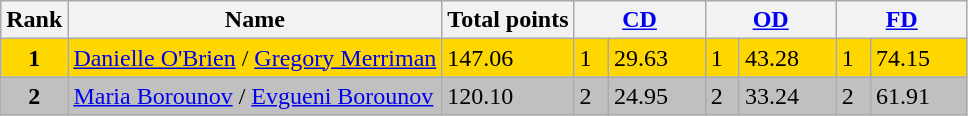<table class="wikitable sortable">
<tr>
<th>Rank</th>
<th>Name</th>
<th>Total points</th>
<th colspan="2" width="80px"><a href='#'>CD</a></th>
<th colspan="2" width="80px"><a href='#'>OD</a></th>
<th colspan="2" width="80px"><a href='#'>FD</a></th>
</tr>
<tr bgcolor="gold">
<td align="center"><strong>1</strong></td>
<td><a href='#'>Danielle O'Brien</a> / <a href='#'>Gregory Merriman</a></td>
<td>147.06</td>
<td>1</td>
<td>29.63</td>
<td>1</td>
<td>43.28</td>
<td>1</td>
<td>74.15</td>
</tr>
<tr bgcolor="silver">
<td align="center"><strong>2</strong></td>
<td><a href='#'>Maria Borounov</a> / <a href='#'>Evgueni Borounov</a></td>
<td>120.10</td>
<td>2</td>
<td>24.95</td>
<td>2</td>
<td>33.24</td>
<td>2</td>
<td>61.91</td>
</tr>
</table>
